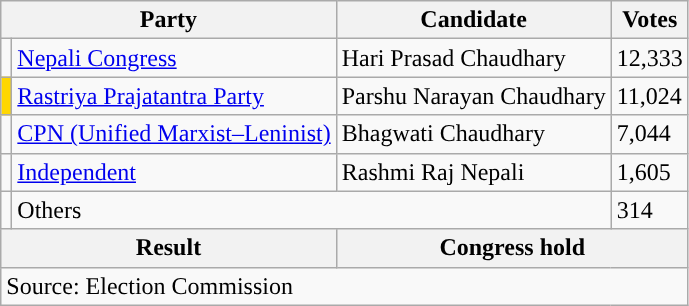<table class="wikitable">
<tr>
<th colspan="2">Party</th>
<th>Candidate</th>
<th>Votes</th>
</tr>
<tr>
<td style="background-color:"></td>
<td><a href='#'>Nepali Congress</a></td>
<td>Hari Prasad Chaudhary</td>
<td>12,333</td>
</tr>
<tr>
<td style="background-color:gold"></td>
<td><a href='#'>Rastriya Prajatantra Party</a></td>
<td>Parshu Narayan Chaudhary</td>
<td>11,024</td>
</tr>
<tr>
<td style="background-color:"></td>
<td><a href='#'>CPN (Unified Marxist–Leninist)</a></td>
<td>Bhagwati Chaudhary</td>
<td>7,044</td>
</tr>
<tr>
<td style="background-color:"></td>
<td><a href='#'>Independent</a></td>
<td>Rashmi Raj Nepali</td>
<td>1,605</td>
</tr>
<tr>
<td></td>
<td colspan="2">Others</td>
<td>314</td>
</tr>
<tr>
<th colspan="2">Result</th>
<th colspan="2">Congress hold</th>
</tr>
<tr>
<td colspan="4">Source: Election Commission</td>
</tr>
</table>
